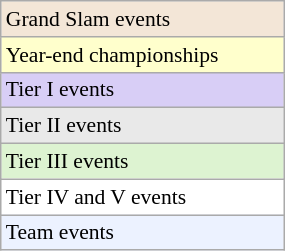<table class=wikitable style=font-size:90%;width:15%>
<tr style="background:#F3E6D7;">
<td>Grand Slam events</td>
</tr>
<tr bgcolor=#FFFFCC>
<td>Year-end championships</td>
</tr>
<tr style="background:#d8cef6;">
<td>Tier I events</td>
</tr>
<tr style="background:#E9E9E9;">
<td>Tier II events</td>
</tr>
<tr style="background:#DDF3D1;">
<td>Tier III events</td>
</tr>
<tr style="background:#fff;">
<td>Tier IV and V events</td>
</tr>
<tr style="background:#ECF2FF;">
<td>Team events</td>
</tr>
</table>
